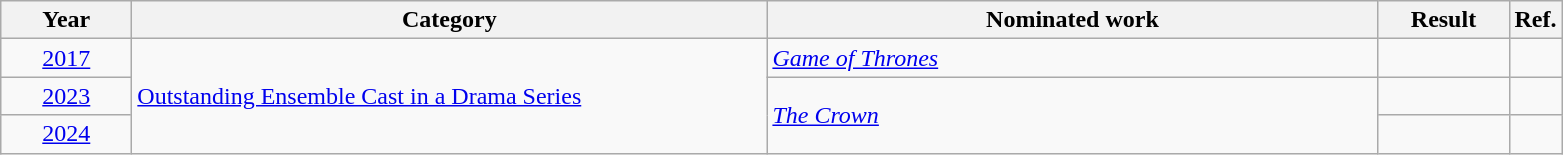<table class=wikitable>
<tr>
<th scope="col" style="width:5em;">Year</th>
<th scope="col" style="width:26em;">Category</th>
<th scope="col" style="width:25em;">Nominated work</th>
<th scope="col" style="width:5em;">Result</th>
<th>Ref.</th>
</tr>
<tr>
<td align="center"><a href='#'>2017</a></td>
<td rowspan="3"><a href='#'>Outstanding Ensemble Cast in a Drama Series</a></td>
<td><em><a href='#'>Game of Thrones</a></em></td>
<td></td>
<td align="center"></td>
</tr>
<tr>
<td align="center"><a href='#'>2023</a></td>
<td rowspan="2"><em><a href='#'>The Crown</a></em></td>
<td></td>
<td align="center"></td>
</tr>
<tr>
<td align="center"><a href='#'>2024</a></td>
<td></td>
<td align="center"></td>
</tr>
</table>
